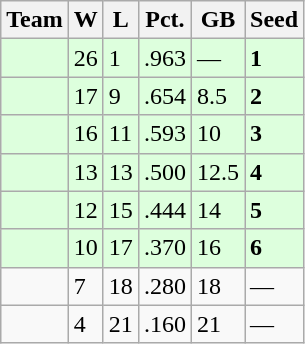<table class=wikitable>
<tr>
<th>Team</th>
<th>W</th>
<th>L</th>
<th>Pct.</th>
<th>GB</th>
<th>Seed</th>
</tr>
<tr bgcolor=ddffdd>
<td></td>
<td>26</td>
<td>1</td>
<td>.963</td>
<td>—</td>
<td><strong>1</strong></td>
</tr>
<tr bgcolor=ddffdd>
<td></td>
<td>17</td>
<td>9</td>
<td>.654</td>
<td>8.5</td>
<td><strong>2</strong></td>
</tr>
<tr bgcolor=ddffdd>
<td></td>
<td>16</td>
<td>11</td>
<td>.593</td>
<td>10</td>
<td><strong>3</strong></td>
</tr>
<tr bgcolor=ddffdd>
<td></td>
<td>13</td>
<td>13</td>
<td>.500</td>
<td>12.5</td>
<td><strong>4</strong></td>
</tr>
<tr bgcolor=ddffdd>
<td></td>
<td>12</td>
<td>15</td>
<td>.444</td>
<td>14</td>
<td><strong>5</strong></td>
</tr>
<tr bgcolor=ddffdd>
<td></td>
<td>10</td>
<td>17</td>
<td>.370</td>
<td>16</td>
<td><strong>6</strong></td>
</tr>
<tr>
<td></td>
<td>7</td>
<td>18</td>
<td>.280</td>
<td>18</td>
<td>—</td>
</tr>
<tr>
<td></td>
<td>4</td>
<td>21</td>
<td>.160</td>
<td>21</td>
<td>—</td>
</tr>
</table>
